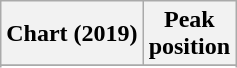<table class="wikitable sortable plainrowheaders" style="text-align:center">
<tr>
<th scope="col">Chart (2019)</th>
<th scope="col">Peak<br>position</th>
</tr>
<tr>
</tr>
<tr>
</tr>
</table>
